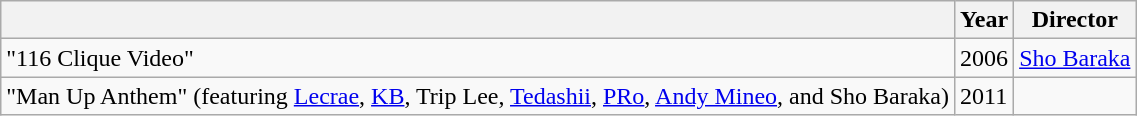<table class="wikitable">
<tr>
<th></th>
<th>Year</th>
<th>Director</th>
</tr>
<tr>
<td>"116 Clique Video"</td>
<td>2006</td>
<td><a href='#'>Sho Baraka</a></td>
</tr>
<tr>
<td>"Man Up Anthem" (featuring <a href='#'>Lecrae</a>, <a href='#'>KB</a>, Trip Lee, <a href='#'>Tedashii</a>, <a href='#'>PRo</a>, <a href='#'>Andy Mineo</a>, and Sho Baraka)</td>
<td>2011</td>
<td></td>
</tr>
</table>
